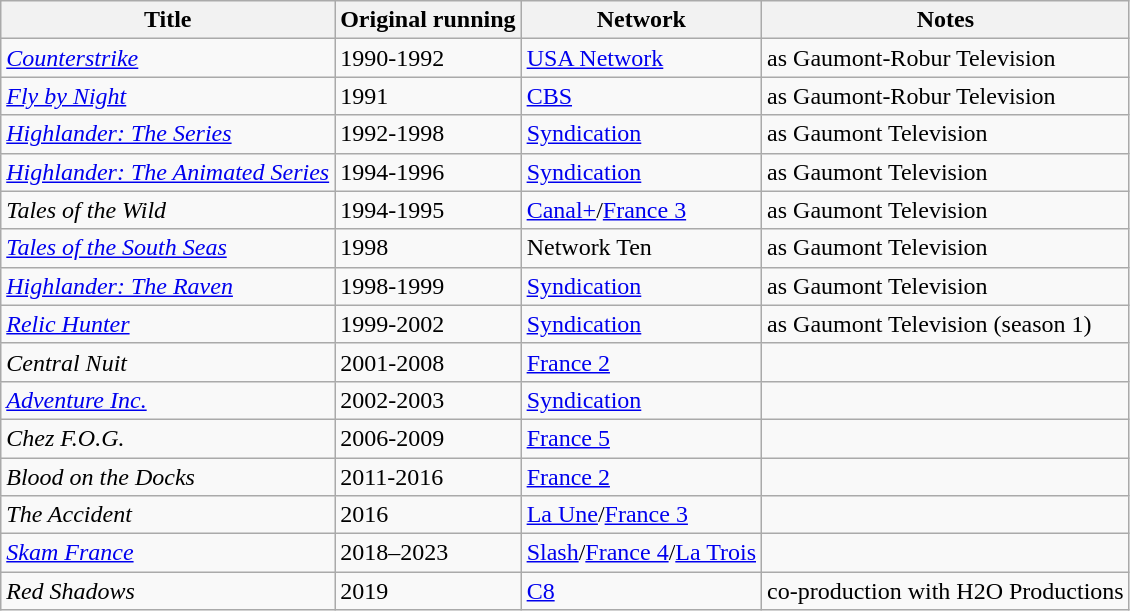<table class="wikitable">
<tr>
<th>Title</th>
<th>Original running</th>
<th>Network</th>
<th>Notes</th>
</tr>
<tr>
<td><em><a href='#'>Counterstrike</a></em></td>
<td>1990-1992</td>
<td><a href='#'>USA Network</a></td>
<td>as Gaumont-Robur Television</td>
</tr>
<tr>
<td><em><a href='#'>Fly by Night</a></em></td>
<td>1991</td>
<td><a href='#'>CBS</a></td>
<td>as Gaumont-Robur Television</td>
</tr>
<tr>
<td><em><a href='#'>Highlander: The Series</a></em></td>
<td>1992-1998</td>
<td><a href='#'>Syndication</a></td>
<td>as Gaumont Television</td>
</tr>
<tr>
<td><em><a href='#'>Highlander: The Animated Series</a></em></td>
<td>1994-1996</td>
<td><a href='#'>Syndication</a></td>
<td>as Gaumont Television</td>
</tr>
<tr>
<td><em>Tales of the Wild</em></td>
<td>1994-1995</td>
<td><a href='#'>Canal+</a>/<a href='#'>France 3</a></td>
<td>as Gaumont Television</td>
</tr>
<tr>
<td><em><a href='#'>Tales of the South Seas</a></em></td>
<td>1998</td>
<td>Network Ten</td>
<td>as Gaumont Television</td>
</tr>
<tr>
<td><em><a href='#'>Highlander: The Raven</a></em></td>
<td>1998-1999</td>
<td><a href='#'>Syndication</a></td>
<td>as Gaumont Television</td>
</tr>
<tr>
<td><em><a href='#'>Relic Hunter</a></em></td>
<td>1999-2002</td>
<td><a href='#'>Syndication</a></td>
<td>as Gaumont Television (season 1)</td>
</tr>
<tr>
<td><em>Central Nuit</em></td>
<td>2001-2008</td>
<td><a href='#'>France 2</a></td>
<td></td>
</tr>
<tr>
<td><em><a href='#'>Adventure Inc.</a></em></td>
<td>2002-2003</td>
<td><a href='#'>Syndication</a></td>
<td></td>
</tr>
<tr>
<td><em>Chez F.O.G.</em></td>
<td>2006-2009</td>
<td><a href='#'>France 5</a></td>
<td></td>
</tr>
<tr>
<td><em>Blood on the Docks</em></td>
<td>2011-2016</td>
<td><a href='#'>France 2</a></td>
<td></td>
</tr>
<tr>
<td><em>The Accident</em></td>
<td>2016</td>
<td><a href='#'>La Une</a>/<a href='#'>France 3</a></td>
<td></td>
</tr>
<tr>
<td><em><a href='#'>Skam France</a></em></td>
<td>2018–2023</td>
<td><a href='#'>Slash</a>/<a href='#'>France 4</a>/<a href='#'>La Trois</a></td>
<td></td>
</tr>
<tr>
<td><em>Red Shadows</em></td>
<td>2019</td>
<td><a href='#'>C8</a></td>
<td>co-production with H2O Productions</td>
</tr>
</table>
